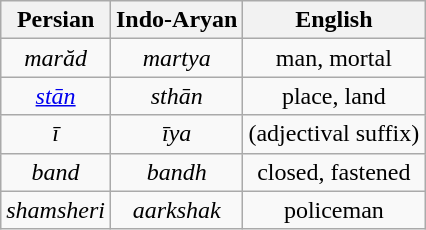<table class="wikitable" style="text-align:center">
<tr>
<th>Persian</th>
<th>Indo-Aryan</th>
<th>English</th>
</tr>
<tr>
<td><em>marăd</em></td>
<td><em>martya</em></td>
<td>man, mortal</td>
</tr>
<tr>
<td><em><a href='#'>stān</a></em></td>
<td><em>sthān</em></td>
<td>place, land</td>
</tr>
<tr>
<td><em>ī</em></td>
<td><em>īya</em></td>
<td>(adjectival suffix)</td>
</tr>
<tr>
<td><em>band</em></td>
<td><em>bandh</em></td>
<td>closed, fastened</td>
</tr>
<tr>
<td><em>shamsheri</em></td>
<td><em>aarkshak</em></td>
<td>policeman</td>
</tr>
</table>
